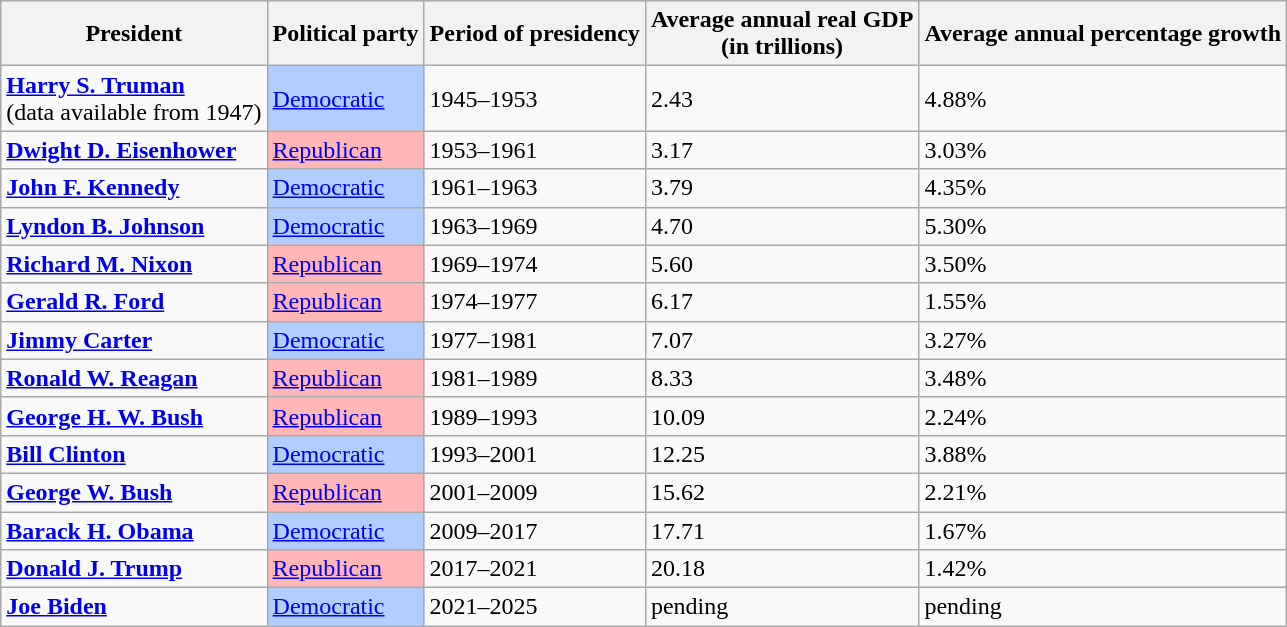<table class="wikitable sortable">
<tr>
<th>President</th>
<th>Political party</th>
<th>Period of presidency</th>
<th>Average annual real GDP<br>(in trillions)</th>
<th>Average annual percentage growth</th>
</tr>
<tr>
<td><strong><a href='#'>Harry S. Truman</a></strong><br>(data available from 1947)</td>
<td style="background:#B0CEFF"><a href='#'>Democratic</a></td>
<td>1945–1953</td>
<td>2.43</td>
<td>4.88%</td>
</tr>
<tr>
<td><strong><a href='#'>Dwight D. Eisenhower</a></strong></td>
<td style="background:#FFB6B6"><a href='#'>Republican</a></td>
<td>1953–1961</td>
<td>3.17</td>
<td>3.03%</td>
</tr>
<tr>
<td><strong><a href='#'>John F. Kennedy</a></strong></td>
<td style="background:#B0CEFF"><a href='#'>Democratic</a></td>
<td>1961–1963</td>
<td>3.79</td>
<td>4.35%</td>
</tr>
<tr>
<td><strong><a href='#'>Lyndon B. Johnson</a></strong></td>
<td style="background:#B0CEFF"><a href='#'>Democratic</a></td>
<td>1963–1969</td>
<td>4.70</td>
<td>5.30%</td>
</tr>
<tr>
<td><strong><a href='#'>Richard M. Nixon</a></strong></td>
<td style="background:#FFB6B6"><a href='#'>Republican</a></td>
<td>1969–1974</td>
<td>5.60</td>
<td>3.50%</td>
</tr>
<tr>
<td><strong><a href='#'>Gerald R. Ford</a></strong></td>
<td style="background:#FFB6B6"><a href='#'>Republican</a></td>
<td>1974–1977</td>
<td>6.17</td>
<td>1.55%</td>
</tr>
<tr>
<td><strong><a href='#'>Jimmy Carter</a></strong></td>
<td style="background:#B0CEFF"><a href='#'>Democratic</a></td>
<td>1977–1981</td>
<td>7.07</td>
<td>3.27%</td>
</tr>
<tr>
<td><strong><a href='#'>Ronald W. Reagan</a></strong></td>
<td style="background:#FFB6B6"><a href='#'>Republican</a></td>
<td>1981–1989</td>
<td>8.33</td>
<td>3.48%</td>
</tr>
<tr>
<td><strong><a href='#'>George H. W. Bush</a></strong></td>
<td style="background:#FFB6B6"><a href='#'>Republican</a></td>
<td>1989–1993</td>
<td>10.09</td>
<td>2.24%</td>
</tr>
<tr>
<td><strong><a href='#'>Bill Clinton</a></strong></td>
<td style="background:#B0CEFF"><a href='#'>Democratic</a></td>
<td>1993–2001</td>
<td>12.25</td>
<td>3.88%</td>
</tr>
<tr>
<td><strong><a href='#'>George W. Bush</a></strong></td>
<td style="background:#FFB6B6"><a href='#'>Republican</a></td>
<td>2001–2009</td>
<td>15.62</td>
<td>2.21%</td>
</tr>
<tr>
<td><strong><a href='#'>Barack H. Obama</a></strong></td>
<td style="background:#B0CEFF"><a href='#'>Democratic</a></td>
<td>2009–2017</td>
<td>17.71</td>
<td>1.67%</td>
</tr>
<tr>
<td><strong><a href='#'>Donald J. Trump</a></strong></td>
<td style="background:#FFB6B6"><a href='#'>Republican</a></td>
<td>2017–2021</td>
<td>20.18</td>
<td>1.42%</td>
</tr>
<tr>
<td><strong><a href='#'>Joe Biden</a></strong></td>
<td style="background:#B0CEFF"><a href='#'>Democratic</a></td>
<td>2021–2025</td>
<td>pending</td>
<td>pending</td>
</tr>
</table>
